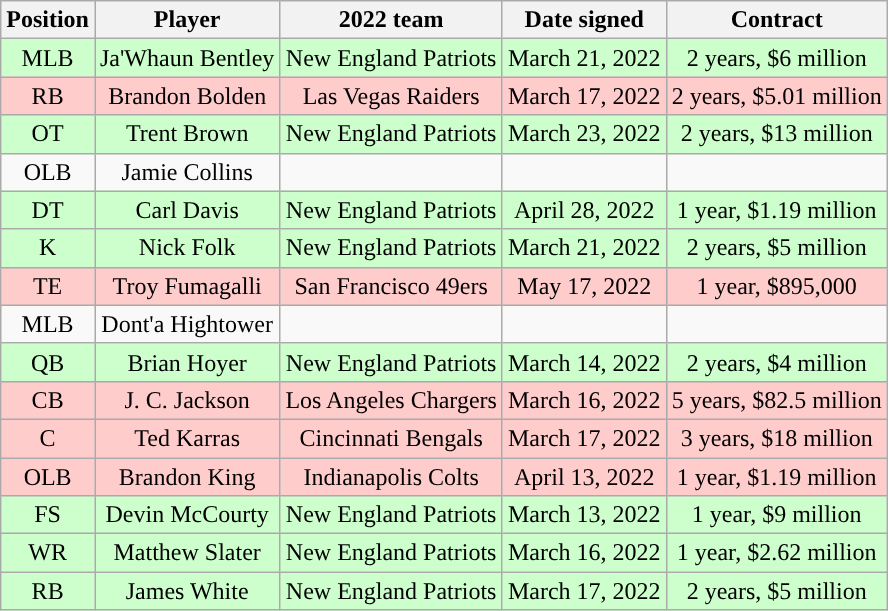<table class="wikitable" style="text-align:center">
<tr>
<th>Position</th>
<th>Player</th>
<th>2022 team</th>
<th>Date signed</th>
<th>Contract</th>
</tr>
<tr style="background:#cfc;">
<td Linebacker>MLB</td>
<td>Ja'Whaun Bentley</td>
<td>New England Patriots</td>
<td>March 21, 2022</td>
<td>2 years, $6 million</td>
</tr>
<tr style="background:#fcc;">
<td Running back>RB</td>
<td>Brandon Bolden</td>
<td 2022 Las Vegas Raiders season>Las Vegas Raiders</td>
<td>March 17, 2022</td>
<td>2 years, $5.01 million</td>
</tr>
<tr style="background:#cfc;">
<td Tackle (gridiron football position)>OT</td>
<td>Trent Brown</td>
<td>New England Patriots</td>
<td>March 23, 2022</td>
<td>2 years, $13 million</td>
</tr>
<tr>
<td Linebacker>OLB</td>
<td Jamie Collins (American football)>Jamie Collins</td>
<td></td>
<td></td>
<td></td>
</tr>
<tr style="background:#cfc;">
<td Defensive tackle>DT</td>
<td Carl Davis (American football)>Carl Davis</td>
<td>New England Patriots</td>
<td>April 28, 2022</td>
<td>1 year, $1.19 million</td>
</tr>
<tr style="background:#cfc;">
<td Placekicker>K</td>
<td>Nick Folk</td>
<td>New England Patriots</td>
<td>March 21, 2022</td>
<td>2 years, $5 million</td>
</tr>
<tr style="background:#fcc;">
<td Tight end>TE</td>
<td>Troy Fumagalli</td>
<td 2022 San Francisco 49ers season>San Francisco 49ers</td>
<td>May 17, 2022</td>
<td>1 year, $895,000</td>
</tr>
<tr>
<td>MLB</td>
<td>Dont'a Hightower</td>
<td></td>
<td></td>
<td></td>
</tr>
<tr style="background:#cfc;">
<td Quarterback>QB</td>
<td>Brian Hoyer</td>
<td>New England Patriots</td>
<td>March 14, 2022</td>
<td>2 years, $4 million</td>
</tr>
<tr style="background:#fcc;">
<td Cornerback>CB</td>
<td>J. C. Jackson</td>
<td 2022 Los Angeles Chargers season>Los Angeles Chargers</td>
<td>March 16, 2022</td>
<td>5 years, $82.5 million</td>
</tr>
<tr style="background:#fcc;">
<td Center (gridiron football)>C</td>
<td Ted Karras (offensive lineman)>Ted Karras</td>
<td 2022 Cincinnati Bengals season>Cincinnati Bengals</td>
<td>March 17, 2022</td>
<td>3 years, $18 million</td>
</tr>
<tr style="background:#fcc;">
<td>OLB</td>
<td Brandon King (linebacker)>Brandon King</td>
<td 2022 Indianapolis Colts season>Indianapolis Colts</td>
<td>April 13, 2022</td>
<td>1 year, $1.19 million</td>
</tr>
<tr style="background:#cfc;">
<td Safety (gridiron football position)>FS</td>
<td>Devin McCourty</td>
<td>New England Patriots</td>
<td>March 13, 2022</td>
<td>1 year, $9 million</td>
</tr>
<tr style="background:#cfc;">
<td Wide receiver>WR</td>
<td>Matthew Slater</td>
<td>New England Patriots</td>
<td>March 16, 2022</td>
<td>1 year, $2.62 million</td>
</tr>
<tr style="background:#cfc;">
<td>RB</td>
<td James White (running back)>James White</td>
<td>New England Patriots</td>
<td>March 17, 2022</td>
<td>2 years, $5 million</td>
</tr>
</table>
